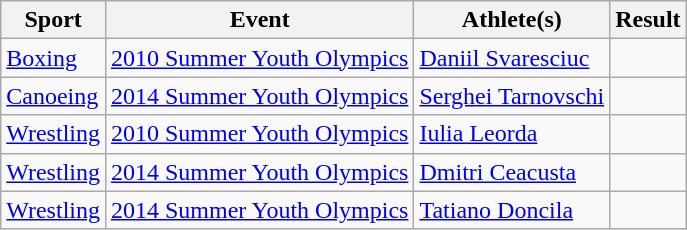<table border="1" class="wikitable">
<tr>
<th>Sport</th>
<th>Event</th>
<th>Athlete(s)</th>
<th>Result</th>
</tr>
<tr>
<td><a href='#'>Boxing</a></td>
<td><a href='#'>2010 Summer Youth Olympics</a></td>
<td><a href='#'>Daniil Svaresciuc</a></td>
<td align="center"></td>
</tr>
<tr>
<td><a href='#'>Canoeing</a></td>
<td><a href='#'>2014 Summer Youth Olympics</a></td>
<td><a href='#'>Serghei Tarnovschi</a></td>
<td align="center"></td>
</tr>
<tr>
<td><a href='#'>Wrestling</a></td>
<td><a href='#'>2010 Summer Youth Olympics</a></td>
<td><a href='#'>Iulia Leorda</a></td>
<td align="center"></td>
</tr>
<tr>
<td><a href='#'>Wrestling</a></td>
<td><a href='#'>2014 Summer Youth Olympics</a></td>
<td><a href='#'>Dmitri Ceacusta</a></td>
<td align="center"></td>
</tr>
<tr>
<td><a href='#'>Wrestling</a></td>
<td><a href='#'>2014 Summer Youth Olympics</a></td>
<td><a href='#'>Tatiano Doncila</a></td>
<td align="center"></td>
</tr>
</table>
